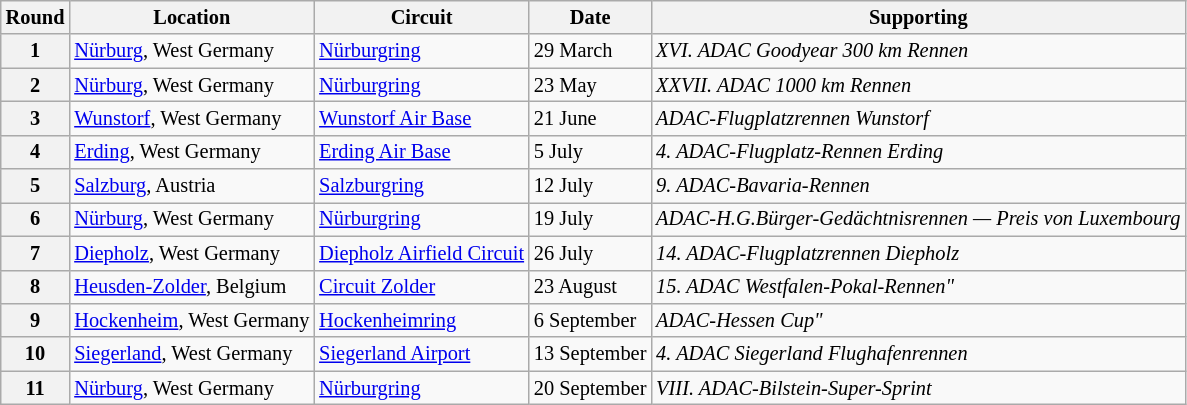<table class="wikitable" style="font-size: 85%;">
<tr>
<th>Round</th>
<th>Location</th>
<th>Circuit</th>
<th>Date</th>
<th>Supporting</th>
</tr>
<tr>
<th>1</th>
<td> <a href='#'>Nürburg</a>, West Germany</td>
<td><a href='#'>Nürburgring</a></td>
<td>29 March</td>
<td><em>XVI. ADAC Goodyear 300 km Rennen</em></td>
</tr>
<tr>
<th>2</th>
<td> <a href='#'>Nürburg</a>, West Germany</td>
<td><a href='#'>Nürburgring</a></td>
<td>23 May</td>
<td><em>XXVII. ADAC 1000 km Rennen</em></td>
</tr>
<tr>
<th>3</th>
<td> <a href='#'>Wunstorf</a>, West Germany</td>
<td><a href='#'>Wunstorf Air Base</a></td>
<td>21 June</td>
<td><em>ADAC-Flugplatzrennen Wunstorf</em></td>
</tr>
<tr>
<th>4</th>
<td> <a href='#'>Erding</a>, West Germany</td>
<td><a href='#'>Erding Air Base</a></td>
<td>5 July</td>
<td><em>4. ADAC-Flugplatz-Rennen Erding</em></td>
</tr>
<tr>
<th>5</th>
<td> <a href='#'>Salzburg</a>, Austria</td>
<td><a href='#'>Salzburgring</a></td>
<td>12 July</td>
<td><em>9. ADAC-Bavaria-Rennen</em></td>
</tr>
<tr>
<th>6</th>
<td> <a href='#'>Nürburg</a>, West Germany</td>
<td><a href='#'>Nürburgring</a></td>
<td>19 July</td>
<td><em>ADAC-H.G.Bürger-Gedächtnisrennen — Preis von Luxembourg</em></td>
</tr>
<tr>
<th>7</th>
<td> <a href='#'>Diepholz</a>, West Germany</td>
<td><a href='#'>Diepholz Airfield Circuit</a></td>
<td>26 July</td>
<td><em>14. ADAC-Flugplatzrennen Diepholz</em></td>
</tr>
<tr>
<th>8</th>
<td> <a href='#'>Heusden-Zolder</a>, Belgium</td>
<td><a href='#'>Circuit Zolder</a></td>
<td>23 August</td>
<td><em>15. ADAC Westfalen-Pokal-Rennen"</em></td>
</tr>
<tr>
<th>9</th>
<td> <a href='#'>Hockenheim</a>, West Germany</td>
<td><a href='#'>Hockenheimring</a></td>
<td>6 September</td>
<td><em>ADAC-Hessen Cup"</em></td>
</tr>
<tr>
<th>10</th>
<td> <a href='#'>Siegerland</a>, West Germany</td>
<td><a href='#'>Siegerland Airport</a></td>
<td>13 September</td>
<td><em>4. ADAC Siegerland Flughafenrennen</em></td>
</tr>
<tr>
<th>11</th>
<td> <a href='#'>Nürburg</a>, West Germany</td>
<td><a href='#'>Nürburgring</a></td>
<td>20 September</td>
<td><em>VIII. ADAC-Bilstein-Super-Sprint</em></td>
</tr>
</table>
